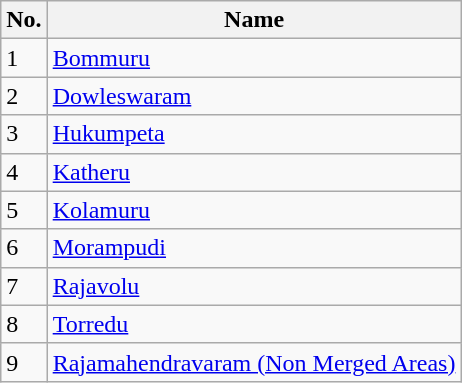<table class="wikitable mw-collapsible">
<tr>
<th>No.</th>
<th>Name</th>
</tr>
<tr>
<td>1</td>
<td><a href='#'>Bommuru</a></td>
</tr>
<tr>
<td>2</td>
<td><a href='#'>Dowleswaram</a></td>
</tr>
<tr>
<td>3</td>
<td><a href='#'>Hukumpeta</a></td>
</tr>
<tr>
<td>4</td>
<td><a href='#'>Katheru</a></td>
</tr>
<tr>
<td>5</td>
<td><a href='#'>Kolamuru</a></td>
</tr>
<tr>
<td>6</td>
<td><a href='#'>Morampudi</a></td>
</tr>
<tr>
<td>7</td>
<td><a href='#'>Rajavolu</a></td>
</tr>
<tr>
<td>8</td>
<td><a href='#'>Torredu</a></td>
</tr>
<tr>
<td>9</td>
<td><a href='#'>Rajamahendravaram (Non Merged Areas)</a></td>
</tr>
</table>
